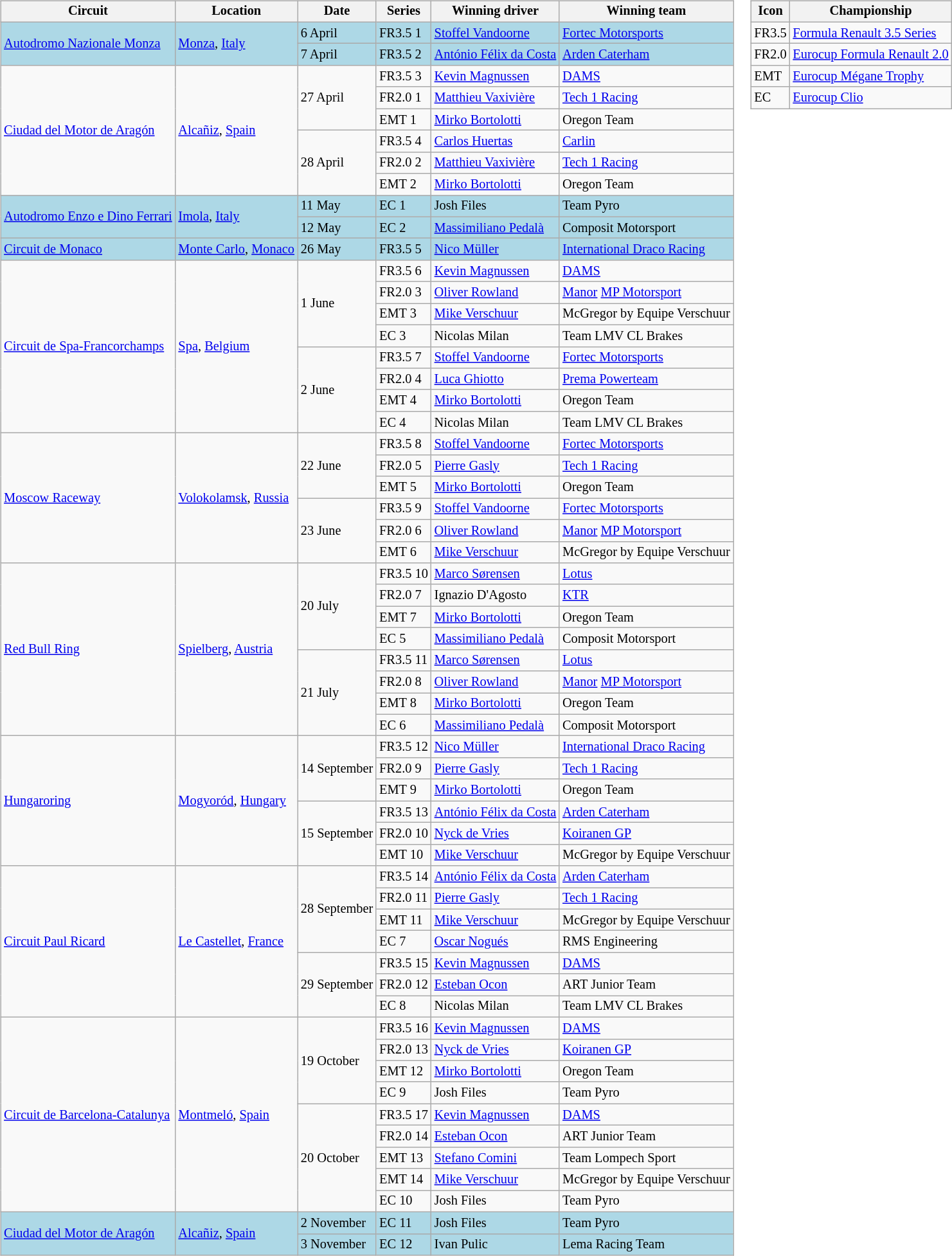<table>
<tr>
<td><br><table class="wikitable" style="font-size: 85%">
<tr>
<th>Circuit</th>
<th>Location</th>
<th>Date</th>
<th>Series</th>
<th>Winning driver</th>
<th>Winning team</th>
</tr>
<tr style="background:lightblue;">
<td rowspan=2> <a href='#'>Autodromo Nazionale Monza</a></td>
<td rowspan=2><a href='#'>Monza</a>, <a href='#'>Italy</a></td>
<td>6 April</td>
<td>FR3.5 1</td>
<td> <a href='#'>Stoffel Vandoorne</a></td>
<td> <a href='#'>Fortec Motorsports</a></td>
</tr>
<tr style="background:lightblue;">
<td>7 April</td>
<td>FR3.5 2</td>
<td> <a href='#'>António Félix da Costa</a></td>
<td> <a href='#'>Arden Caterham</a></td>
</tr>
<tr>
<td rowspan=6> <a href='#'>Ciudad del Motor de Aragón</a></td>
<td rowspan=6><a href='#'>Alcañiz</a>, <a href='#'>Spain</a></td>
<td rowspan=3>27 April</td>
<td>FR3.5 3</td>
<td> <a href='#'>Kevin Magnussen</a></td>
<td> <a href='#'>DAMS</a></td>
</tr>
<tr>
<td>FR2.0 1</td>
<td> <a href='#'>Matthieu Vaxivière</a></td>
<td> <a href='#'>Tech 1 Racing</a></td>
</tr>
<tr>
<td>EMT 1</td>
<td> <a href='#'>Mirko Bortolotti</a></td>
<td> Oregon Team</td>
</tr>
<tr>
<td rowspan=3>28 April</td>
<td>FR3.5 4</td>
<td> <a href='#'>Carlos Huertas</a></td>
<td> <a href='#'>Carlin</a></td>
</tr>
<tr>
<td>FR2.0 2</td>
<td> <a href='#'>Matthieu Vaxivière</a></td>
<td> <a href='#'>Tech 1 Racing</a></td>
</tr>
<tr>
<td>EMT 2</td>
<td> <a href='#'>Mirko Bortolotti</a></td>
<td> Oregon Team</td>
</tr>
<tr style="background:lightblue;">
<td rowspan=2> <a href='#'>Autodromo Enzo e Dino Ferrari</a></td>
<td rowspan=2><a href='#'>Imola</a>, <a href='#'>Italy</a></td>
<td>11 May</td>
<td>EC 1</td>
<td> Josh Files</td>
<td> Team Pyro</td>
</tr>
<tr style="background:lightblue;">
<td>12 May</td>
<td>EC 2</td>
<td> <a href='#'>Massimiliano Pedalà</a></td>
<td> Composit Motorsport</td>
</tr>
<tr style="background:lightblue;">
<td> <a href='#'>Circuit de Monaco</a></td>
<td><a href='#'>Monte Carlo</a>, <a href='#'>Monaco</a></td>
<td>26 May</td>
<td>FR3.5 5</td>
<td> <a href='#'>Nico Müller</a></td>
<td> <a href='#'>International Draco Racing</a></td>
</tr>
<tr>
<td rowspan=8> <a href='#'>Circuit de Spa-Francorchamps</a></td>
<td rowspan=8><a href='#'>Spa</a>, <a href='#'>Belgium</a></td>
<td rowspan=4>1 June</td>
<td>FR3.5 6</td>
<td> <a href='#'>Kevin Magnussen</a></td>
<td> <a href='#'>DAMS</a></td>
</tr>
<tr>
<td>FR2.0 3</td>
<td> <a href='#'>Oliver Rowland</a></td>
<td> <a href='#'>Manor</a> <a href='#'>MP Motorsport</a></td>
</tr>
<tr>
<td>EMT 3</td>
<td> <a href='#'>Mike Verschuur</a></td>
<td> McGregor by Equipe Verschuur</td>
</tr>
<tr>
<td>EC 3</td>
<td> Nicolas Milan</td>
<td> Team LMV CL Brakes</td>
</tr>
<tr>
<td rowspan=4>2 June</td>
<td>FR3.5 7</td>
<td> <a href='#'>Stoffel Vandoorne</a></td>
<td> <a href='#'>Fortec Motorsports</a></td>
</tr>
<tr>
<td>FR2.0 4</td>
<td> <a href='#'>Luca Ghiotto</a></td>
<td> <a href='#'>Prema Powerteam</a></td>
</tr>
<tr>
<td>EMT 4</td>
<td> <a href='#'>Mirko Bortolotti</a></td>
<td> Oregon Team</td>
</tr>
<tr>
<td>EC 4</td>
<td> Nicolas Milan</td>
<td> Team LMV CL Brakes</td>
</tr>
<tr>
<td rowspan=6> <a href='#'>Moscow Raceway</a></td>
<td rowspan=6><a href='#'>Volokolamsk</a>, <a href='#'>Russia</a></td>
<td rowspan=3>22 June</td>
<td>FR3.5 8</td>
<td> <a href='#'>Stoffel Vandoorne</a></td>
<td> <a href='#'>Fortec Motorsports</a></td>
</tr>
<tr>
<td>FR2.0 5</td>
<td> <a href='#'>Pierre Gasly</a></td>
<td> <a href='#'>Tech 1 Racing</a></td>
</tr>
<tr>
<td>EMT 5</td>
<td> <a href='#'>Mirko Bortolotti</a></td>
<td> Oregon Team</td>
</tr>
<tr>
<td rowspan=3>23 June</td>
<td>FR3.5 9</td>
<td> <a href='#'>Stoffel Vandoorne</a></td>
<td> <a href='#'>Fortec Motorsports</a></td>
</tr>
<tr>
<td>FR2.0 6</td>
<td> <a href='#'>Oliver Rowland</a></td>
<td> <a href='#'>Manor</a> <a href='#'>MP Motorsport</a></td>
</tr>
<tr>
<td>EMT 6</td>
<td> <a href='#'>Mike Verschuur</a></td>
<td> McGregor by Equipe Verschuur</td>
</tr>
<tr>
<td rowspan=8> <a href='#'>Red Bull Ring</a></td>
<td rowspan=8><a href='#'>Spielberg</a>, <a href='#'>Austria</a></td>
<td rowspan=4>20 July</td>
<td>FR3.5 10</td>
<td> <a href='#'>Marco Sørensen</a></td>
<td> <a href='#'>Lotus</a></td>
</tr>
<tr>
<td>FR2.0 7</td>
<td> Ignazio D'Agosto</td>
<td> <a href='#'>KTR</a></td>
</tr>
<tr>
<td>EMT 7</td>
<td> <a href='#'>Mirko Bortolotti</a></td>
<td> Oregon Team</td>
</tr>
<tr>
<td>EC 5</td>
<td> <a href='#'>Massimiliano Pedalà</a></td>
<td> Composit Motorsport</td>
</tr>
<tr>
<td rowspan=4>21 July</td>
<td>FR3.5 11</td>
<td> <a href='#'>Marco Sørensen</a></td>
<td> <a href='#'>Lotus</a></td>
</tr>
<tr>
<td>FR2.0 8</td>
<td> <a href='#'>Oliver Rowland</a></td>
<td> <a href='#'>Manor</a> <a href='#'>MP Motorsport</a></td>
</tr>
<tr>
<td>EMT 8</td>
<td> <a href='#'>Mirko Bortolotti</a></td>
<td> Oregon Team</td>
</tr>
<tr>
<td>EC 6</td>
<td> <a href='#'>Massimiliano Pedalà</a></td>
<td> Composit Motorsport</td>
</tr>
<tr>
<td rowspan=6> <a href='#'>Hungaroring</a></td>
<td rowspan=6><a href='#'>Mogyoród</a>, <a href='#'>Hungary</a></td>
<td rowspan=3>14 September</td>
<td>FR3.5 12</td>
<td> <a href='#'>Nico Müller</a></td>
<td> <a href='#'>International Draco Racing</a></td>
</tr>
<tr>
<td>FR2.0 9</td>
<td> <a href='#'>Pierre Gasly</a></td>
<td> <a href='#'>Tech 1 Racing</a></td>
</tr>
<tr>
<td>EMT 9</td>
<td> <a href='#'>Mirko Bortolotti</a></td>
<td> Oregon Team</td>
</tr>
<tr>
<td rowspan=3>15 September</td>
<td>FR3.5 13</td>
<td> <a href='#'>António Félix da Costa</a></td>
<td> <a href='#'>Arden Caterham</a></td>
</tr>
<tr>
<td>FR2.0 10</td>
<td> <a href='#'>Nyck de Vries</a></td>
<td> <a href='#'>Koiranen GP</a></td>
</tr>
<tr>
<td>EMT 10</td>
<td> <a href='#'>Mike Verschuur</a></td>
<td> McGregor by Equipe Verschuur</td>
</tr>
<tr>
<td rowspan=7> <a href='#'>Circuit Paul Ricard</a></td>
<td rowspan=7><a href='#'>Le Castellet</a>, <a href='#'>France</a></td>
<td rowspan=4>28 September</td>
<td>FR3.5 14</td>
<td> <a href='#'>António Félix da Costa</a></td>
<td> <a href='#'>Arden Caterham</a></td>
</tr>
<tr>
<td>FR2.0 11</td>
<td> <a href='#'>Pierre Gasly</a></td>
<td> <a href='#'>Tech 1 Racing</a></td>
</tr>
<tr>
<td>EMT 11</td>
<td> <a href='#'>Mike Verschuur</a></td>
<td> McGregor by Equipe Verschuur</td>
</tr>
<tr>
<td>EC 7</td>
<td> <a href='#'>Oscar Nogués</a></td>
<td> RMS Engineering</td>
</tr>
<tr>
<td rowspan=3>29 September</td>
<td>FR3.5 15</td>
<td> <a href='#'>Kevin Magnussen</a></td>
<td> <a href='#'>DAMS</a></td>
</tr>
<tr>
<td>FR2.0 12</td>
<td> <a href='#'>Esteban Ocon</a></td>
<td> ART Junior Team</td>
</tr>
<tr>
<td>EC 8</td>
<td> Nicolas Milan</td>
<td> Team LMV CL Brakes</td>
</tr>
<tr>
<td rowspan=9> <a href='#'>Circuit de Barcelona-Catalunya</a></td>
<td rowspan=9><a href='#'>Montmeló</a>, <a href='#'>Spain</a></td>
<td rowspan=4>19 October</td>
<td>FR3.5 16</td>
<td> <a href='#'>Kevin Magnussen</a></td>
<td> <a href='#'>DAMS</a></td>
</tr>
<tr>
<td>FR2.0 13</td>
<td> <a href='#'>Nyck de Vries</a></td>
<td> <a href='#'>Koiranen GP</a></td>
</tr>
<tr>
<td>EMT 12</td>
<td> <a href='#'>Mirko Bortolotti</a></td>
<td> Oregon Team</td>
</tr>
<tr>
<td>EC 9</td>
<td> Josh Files</td>
<td> Team Pyro</td>
</tr>
<tr>
<td rowspan=5>20 October</td>
<td>FR3.5 17</td>
<td> <a href='#'>Kevin Magnussen</a></td>
<td> <a href='#'>DAMS</a></td>
</tr>
<tr>
<td>FR2.0 14</td>
<td> <a href='#'>Esteban Ocon</a></td>
<td> ART Junior Team</td>
</tr>
<tr>
<td>EMT 13</td>
<td> <a href='#'>Stefano Comini</a></td>
<td> Team Lompech Sport</td>
</tr>
<tr>
<td>EMT 14</td>
<td> <a href='#'>Mike Verschuur</a></td>
<td> McGregor by Equipe Verschuur</td>
</tr>
<tr>
<td>EC 10</td>
<td> Josh Files</td>
<td> Team Pyro</td>
</tr>
<tr style="background:lightblue;">
<td rowspan=2> <a href='#'>Ciudad del Motor de Aragón</a></td>
<td rowspan=2><a href='#'>Alcañiz</a>, <a href='#'>Spain</a></td>
<td>2 November</td>
<td>EC 11</td>
<td> Josh Files</td>
<td> Team Pyro</td>
</tr>
<tr style="background:lightblue;">
<td>3 November</td>
<td>EC 12</td>
<td> Ivan Pulic</td>
<td> Lema Racing Team</td>
</tr>
</table>
</td>
<td valign="top"><br><table class="wikitable" style="font-size: 85%;">
<tr>
<th>Icon</th>
<th>Championship</th>
</tr>
<tr>
<td>FR3.5</td>
<td><a href='#'>Formula Renault 3.5 Series</a></td>
</tr>
<tr>
<td>FR2.0</td>
<td><a href='#'>Eurocup Formula Renault 2.0</a></td>
</tr>
<tr>
<td>EMT</td>
<td><a href='#'>Eurocup Mégane Trophy</a></td>
</tr>
<tr>
<td>EC</td>
<td><a href='#'>Eurocup Clio</a></td>
</tr>
</table>
</td>
</tr>
</table>
